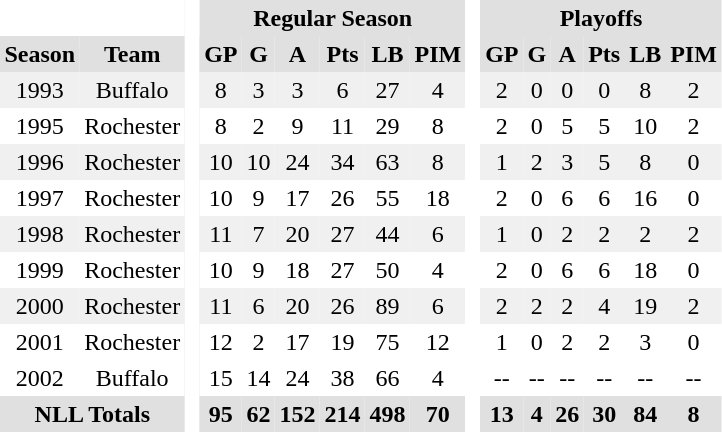<table BORDER="0" CELLPADDING="3" CELLSPACING="0">
<tr ALIGN="center" bgcolor="#e0e0e0">
<th colspan="2" bgcolor="#ffffff"> </th>
<th rowspan="99" bgcolor="#ffffff"> </th>
<th colspan="6">Regular Season</th>
<th rowspan="99" bgcolor="#ffffff"> </th>
<th colspan="6">Playoffs</th>
</tr>
<tr ALIGN="center" bgcolor="#e0e0e0">
<th>Season</th>
<th>Team</th>
<th>GP</th>
<th>G</th>
<th>A</th>
<th>Pts</th>
<th>LB</th>
<th>PIM</th>
<th>GP</th>
<th>G</th>
<th>A</th>
<th>Pts</th>
<th>LB</th>
<th>PIM</th>
</tr>
<tr ALIGN="center" bgcolor="#f0f0f0">
<td>1993</td>
<td>Buffalo</td>
<td>8</td>
<td>3</td>
<td>3</td>
<td>6</td>
<td>27</td>
<td>4</td>
<td>2</td>
<td>0</td>
<td>0</td>
<td>0</td>
<td>8</td>
<td>2</td>
</tr>
<tr ALIGN="center">
<td>1995</td>
<td>Rochester</td>
<td>8</td>
<td>2</td>
<td>9</td>
<td>11</td>
<td>29</td>
<td>8</td>
<td>2</td>
<td>0</td>
<td>5</td>
<td>5</td>
<td>10</td>
<td>2</td>
</tr>
<tr ALIGN="center" bgcolor="#f0f0f0">
<td>1996</td>
<td>Rochester</td>
<td>10</td>
<td>10</td>
<td>24</td>
<td>34</td>
<td>63</td>
<td>8</td>
<td>1</td>
<td>2</td>
<td>3</td>
<td>5</td>
<td>8</td>
<td>0</td>
</tr>
<tr ALIGN="center">
<td>1997</td>
<td>Rochester</td>
<td>10</td>
<td>9</td>
<td>17</td>
<td>26</td>
<td>55</td>
<td>18</td>
<td>2</td>
<td>0</td>
<td>6</td>
<td>6</td>
<td>16</td>
<td>0</td>
</tr>
<tr ALIGN="center" bgcolor="#f0f0f0">
<td>1998</td>
<td>Rochester</td>
<td>11</td>
<td>7</td>
<td>20</td>
<td>27</td>
<td>44</td>
<td>6</td>
<td>1</td>
<td>0</td>
<td>2</td>
<td>2</td>
<td>2</td>
<td>2</td>
</tr>
<tr ALIGN="center">
<td>1999</td>
<td>Rochester</td>
<td>10</td>
<td>9</td>
<td>18</td>
<td>27</td>
<td>50</td>
<td>4</td>
<td>2</td>
<td>0</td>
<td>6</td>
<td>6</td>
<td>18</td>
<td>0</td>
</tr>
<tr ALIGN="center" bgcolor="#f0f0f0">
<td>2000</td>
<td>Rochester</td>
<td>11</td>
<td>6</td>
<td>20</td>
<td>26</td>
<td>89</td>
<td>6</td>
<td>2</td>
<td>2</td>
<td>2</td>
<td>4</td>
<td>19</td>
<td>2</td>
</tr>
<tr ALIGN="center">
<td>2001</td>
<td>Rochester</td>
<td>12</td>
<td>2</td>
<td>17</td>
<td>19</td>
<td>75</td>
<td>12</td>
<td>1</td>
<td>0</td>
<td>2</td>
<td>2</td>
<td>3</td>
<td>0</td>
</tr>
<tr ALIGN="center">
<td>2002</td>
<td>Buffalo</td>
<td>15</td>
<td>14</td>
<td>24</td>
<td>38</td>
<td>66</td>
<td>4</td>
<td>--</td>
<td>--</td>
<td>--</td>
<td>--</td>
<td>--</td>
<td>--</td>
</tr>
<tr ALIGN="center" bgcolor="#e0e0e0">
<th colspan="2">NLL Totals</th>
<th>95</th>
<th>62</th>
<th>152</th>
<th>214</th>
<th>498</th>
<th>70</th>
<th>13</th>
<th>4</th>
<th>26</th>
<th>30</th>
<th>84</th>
<th>8</th>
</tr>
</table>
